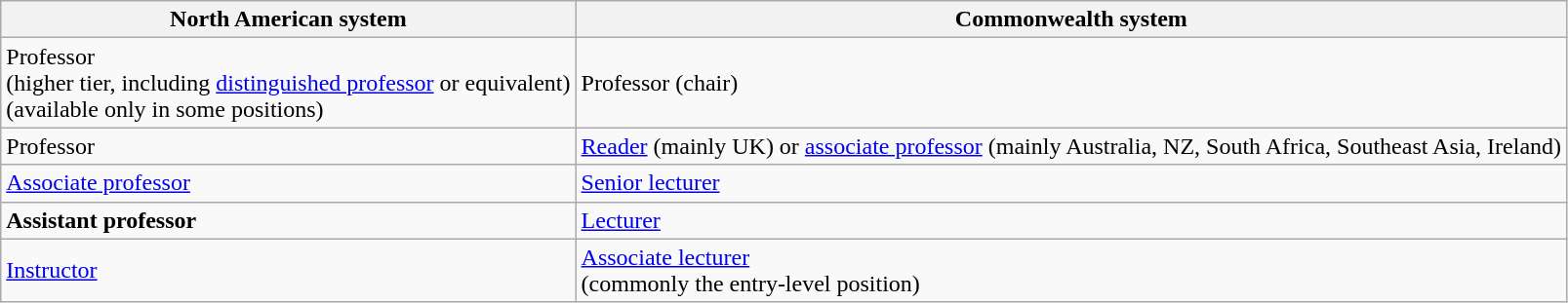<table class="wikitable">
<tr>
<th>North American system</th>
<th>Commonwealth system</th>
</tr>
<tr>
<td>Professor<br>(higher tier, including <a href='#'>distinguished professor</a> or equivalent)<br>(available only in some positions)</td>
<td>Professor (chair)</td>
</tr>
<tr>
<td>Professor</td>
<td><a href='#'>Reader</a> (mainly UK) or <a href='#'>associate professor</a> (mainly Australia, NZ, South Africa, Southeast Asia, Ireland)</td>
</tr>
<tr>
<td><a href='#'>Associate professor</a></td>
<td><a href='#'>Senior lecturer</a></td>
</tr>
<tr>
<td><strong>Assistant professor</strong></td>
<td><a href='#'>Lecturer</a></td>
</tr>
<tr>
<td><a href='#'>Instructor</a></td>
<td><a href='#'>Associate lecturer</a><br>(commonly the entry-level position)</td>
</tr>
</table>
